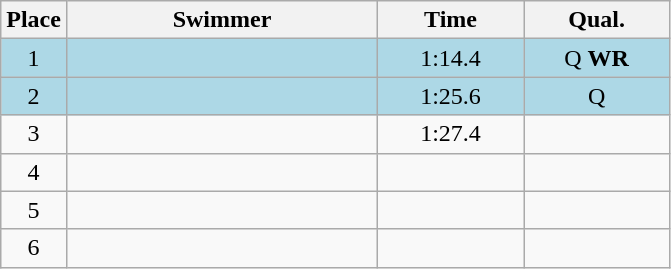<table class=wikitable style="text-align:center">
<tr>
<th>Place</th>
<th width=200>Swimmer</th>
<th width=90>Time</th>
<th width=90>Qual.</th>
</tr>
<tr bgcolor=lightblue>
<td>1</td>
<td align=left></td>
<td>1:14.4</td>
<td>Q <strong>WR</strong></td>
</tr>
<tr bgcolor=lightblue>
<td>2</td>
<td align=left></td>
<td>1:25.6</td>
<td>Q</td>
</tr>
<tr>
<td>3</td>
<td align=left></td>
<td>1:27.4</td>
<td></td>
</tr>
<tr>
<td>4</td>
<td align=left></td>
<td></td>
<td></td>
</tr>
<tr>
<td>5</td>
<td align=left></td>
<td></td>
<td></td>
</tr>
<tr>
<td>6</td>
<td align=left></td>
<td></td>
<td></td>
</tr>
</table>
